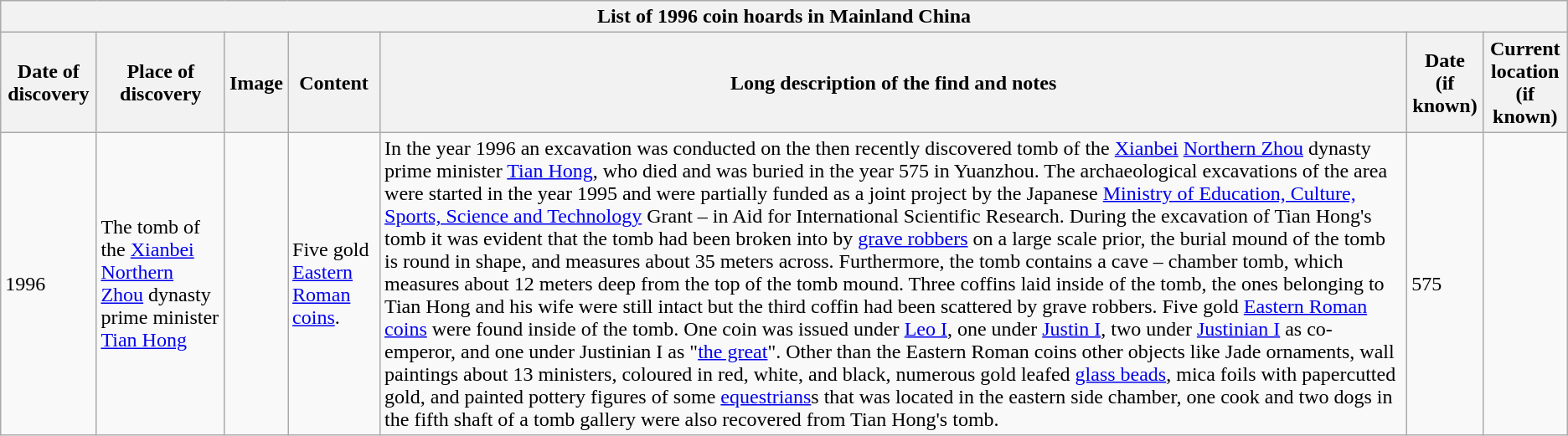<table class="wikitable" style="font-size: 100%">
<tr>
<th colspan=7>List of 1996 coin hoards in Mainland China</th>
</tr>
<tr>
<th>Date of discovery</th>
<th>Place of discovery</th>
<th>Image</th>
<th>Content</th>
<th>Long description of the find and notes</th>
<th>Date<br>(if known)</th>
<th>Current location<br>(if known)</th>
</tr>
<tr>
<td>1996</td>
<td>The tomb of the <a href='#'>Xianbei</a> <a href='#'>Northern Zhou</a> dynasty prime minister <a href='#'>Tian Hong</a></td>
<td></td>
<td>Five gold <a href='#'>Eastern Roman coins</a>.</td>
<td>In the year 1996 an excavation was conducted on the then recently discovered tomb of the <a href='#'>Xianbei</a> <a href='#'>Northern Zhou</a> dynasty prime minister <a href='#'>Tian Hong</a>, who died and was buried in the year 575 in Yuanzhou. The archaeological excavations of the area were started in the year 1995 and were partially funded as a joint project by the Japanese <a href='#'>Ministry of Education, Culture, Sports, Science and Technology</a> Grant – in Aid for International Scientific Research. During the excavation of Tian Hong's tomb it was evident that the tomb had been broken into by <a href='#'>grave robbers</a> on a large scale prior, the burial mound of the tomb is round in shape, and measures about 35 meters across. Furthermore, the tomb contains a cave – chamber tomb, which measures about 12 meters deep from the top of the tomb mound. Three coffins laid inside of the tomb, the ones belonging to Tian Hong and his wife were still intact but the third coffin had been scattered by grave robbers. Five gold <a href='#'>Eastern Roman coins</a> were found inside of the tomb. One coin was issued under <a href='#'>Leo I</a>, one under <a href='#'>Justin I</a>, two under <a href='#'>Justinian I</a> as co-emperor, and one under Justinian I as "<a href='#'>the great</a>". Other than the Eastern Roman coins other objects like Jade ornaments, wall paintings about 13 ministers, coloured in red, white, and black, numerous gold leafed <a href='#'>glass beads</a>, mica foils with papercutted gold, and painted pottery figures of some <a href='#'>equestrians</a>s that was located in the eastern side chamber, one cook and two dogs in the fifth shaft of a tomb gallery were also recovered from Tian Hong's tomb.</td>
<td>575</td>
<td></td>
</tr>
</table>
